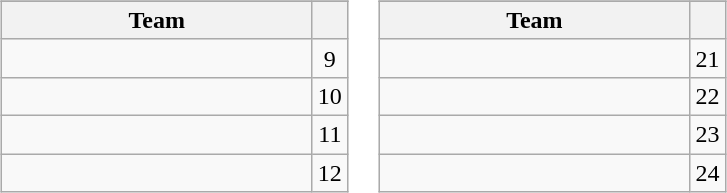<table>
<tr valign=top>
<td><br><table class="wikitable">
<tr>
</tr>
<tr>
<th width=200>Team</th>
<th></th>
</tr>
<tr>
<td></td>
<td align=center>9</td>
</tr>
<tr>
<td></td>
<td align=center>10</td>
</tr>
<tr>
<td></td>
<td align=center>11</td>
</tr>
<tr>
<td></td>
<td align=center>12</td>
</tr>
</table>
</td>
<td><br><table class="wikitable">
<tr>
</tr>
<tr>
<th width=200>Team</th>
<th></th>
</tr>
<tr>
<td></td>
<td align=center>21</td>
</tr>
<tr>
<td></td>
<td align=center>22</td>
</tr>
<tr>
<td></td>
<td align=center>23</td>
</tr>
<tr>
<td></td>
<td align=center>24</td>
</tr>
</table>
</td>
</tr>
</table>
